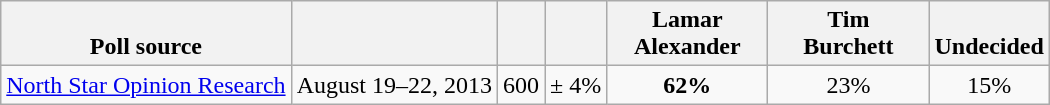<table class="wikitable" style="text-align:center">
<tr valign= bottom>
<th>Poll source</th>
<th></th>
<th></th>
<th></th>
<th style="width:100px;">Lamar<br>Alexander</th>
<th style="width:100px;">Tim<br>Burchett</th>
<th>Undecided</th>
</tr>
<tr>
<td align=left><a href='#'>North Star Opinion Research</a></td>
<td>August 19–22, 2013</td>
<td>600</td>
<td>± 4%</td>
<td><strong>62%</strong></td>
<td>23%</td>
<td>15%</td>
</tr>
</table>
